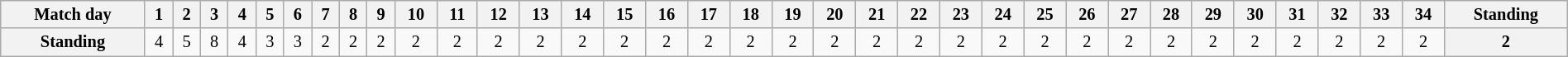<table class="wikitable" style="width:100%; font-size:85%;">
<tr valign=top>
<th align=center>Match day</th>
<th align=center>1</th>
<th align=center>2</th>
<th align=center>3</th>
<th align=center>4</th>
<th align=center>5</th>
<th align=center>6</th>
<th align=center>7</th>
<th align=center>8</th>
<th align=center>9</th>
<th align=center>10</th>
<th align=center>11</th>
<th align=center>12</th>
<th align=center>13</th>
<th align=center>14</th>
<th align=center>15</th>
<th align=center>16</th>
<th align=center>17</th>
<th align=center>18</th>
<th align=center>19</th>
<th align=center>20</th>
<th align=center>21</th>
<th align=center>22</th>
<th align=center>23</th>
<th align=center>24</th>
<th align=center>25</th>
<th align=center>26</th>
<th align=center>27</th>
<th align=center>28</th>
<th align=center>29</th>
<th align=center>30</th>
<th align=center>31</th>
<th align=center>32</th>
<th align=center>33</th>
<th align=center>34</th>
<th align=center>Standing</th>
</tr>
<tr>
<th align=center>Standing</th>
<td align=center>4</td>
<td align=center>5</td>
<td align=center>8</td>
<td align=center>4</td>
<td align=center>3</td>
<td align=center>3</td>
<td align=center>2</td>
<td align=center>2</td>
<td align=center>2</td>
<td align=center>2</td>
<td align=center>2</td>
<td align=center>2</td>
<td align=center>2</td>
<td align=center>2</td>
<td align=center>2</td>
<td align=center>2</td>
<td align=center>2</td>
<td align=center>2</td>
<td align=center>2</td>
<td align=center>2</td>
<td align=center>2</td>
<td align=center>2</td>
<td align=center>2</td>
<td align=center>2</td>
<td align=center>2</td>
<td align=center>2</td>
<td align=center>2</td>
<td align=center>2</td>
<td align=center>2</td>
<td align=center>2</td>
<td align=center>2</td>
<td align=center>2</td>
<td align=center>2</td>
<td align=center>2</td>
<th align="center">2</th>
</tr>
</table>
